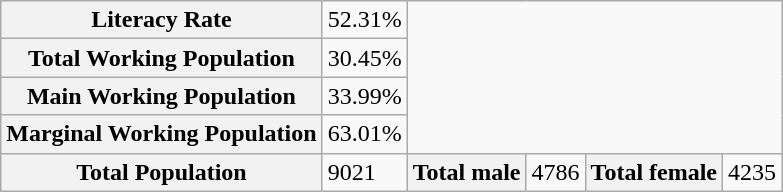<table class="wikitable">
<tr>
<th>Literacy Rate</th>
<td>52.31%</td>
</tr>
<tr>
<th>Total Working Population</th>
<td>30.45%</td>
</tr>
<tr>
<th>Main Working Population</th>
<td>33.99%</td>
</tr>
<tr>
<th>Marginal Working Population</th>
<td>63.01%</td>
</tr>
<tr>
<th>Total Population</th>
<td>9021</td>
<th>Total male</th>
<td>4786</td>
<th>Total female</th>
<td>4235</td>
</tr>
</table>
